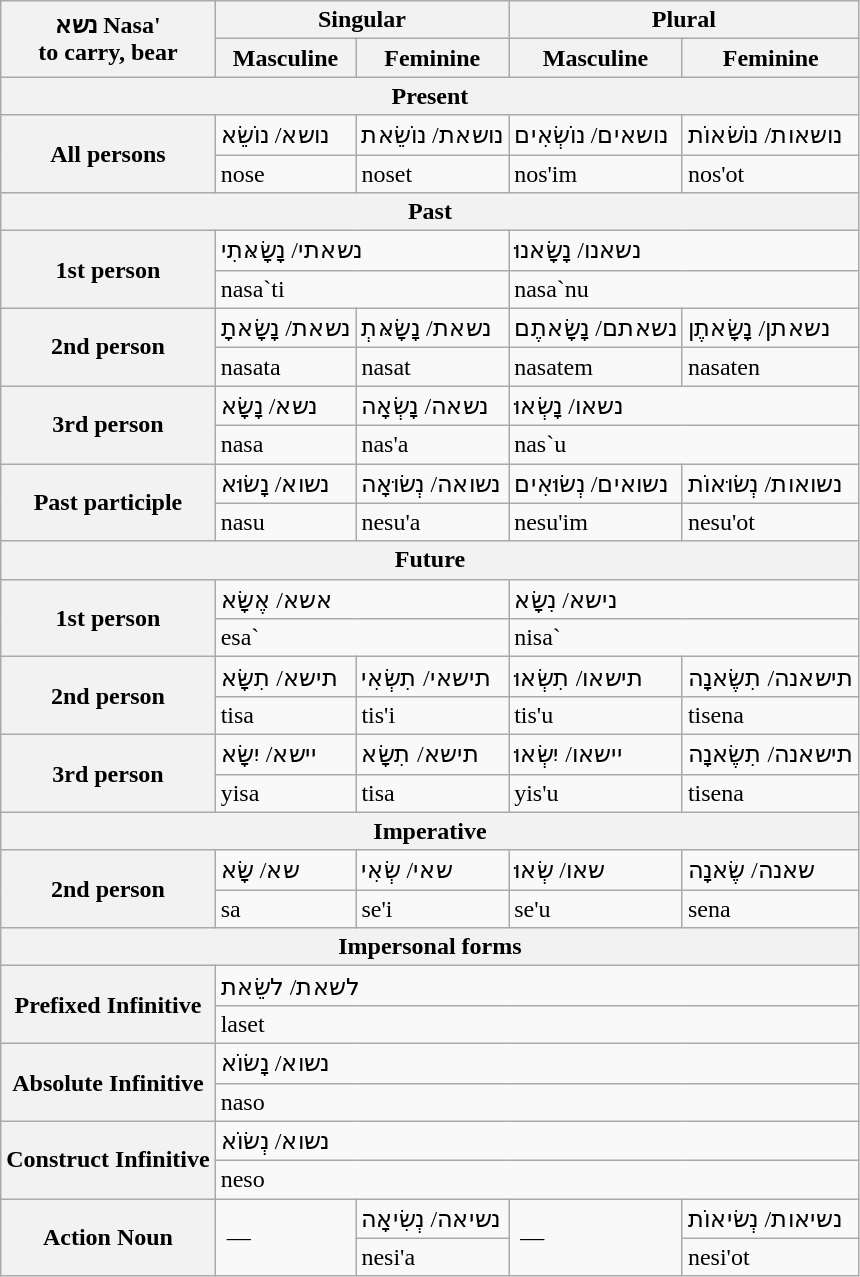<table class="wikitable mw-collapsible mw-collapsed">
<tr>
<th rowspan="2">נשא Nasa'<br>to carry, bear</th>
<th colspan="2">Singular</th>
<th colspan="2">Plural</th>
</tr>
<tr>
<th>Masculine</th>
<th>Feminine</th>
<th>Masculine</th>
<th>Feminine</th>
</tr>
<tr>
<th colspan="5">Present</th>
</tr>
<tr>
<th rowspan="2">All persons</th>
<td>נושא/ נוֹשֵׂא</td>
<td>נושאת/ נוֹשֵׂאת</td>
<td>נושאים/ נוֹשְׂאִים</td>
<td>נושאות/ נוֹשׂאוֹת</td>
</tr>
<tr>
<td>nose</td>
<td>noset</td>
<td>nos'im</td>
<td>nos'ot</td>
</tr>
<tr>
<th colspan="5">Past</th>
</tr>
<tr>
<th rowspan="2">1st person</th>
<td colspan="2">נשאתי/ נָשָׂאּתִי</td>
<td colspan="2">נשאנו/ נָשָׂאנוּ</td>
</tr>
<tr>
<td colspan="2">nasa`ti</td>
<td colspan="2">nasa`nu</td>
</tr>
<tr>
<th rowspan="2">2nd person</th>
<td>נשאת/ נָשָׂאתָ</td>
<td>נשאת/ נָשָׂאּתְ</td>
<td>נשאתם/ נָשָׂאתֶם</td>
<td>נשאתן/ נָשָׂאתֶן</td>
</tr>
<tr>
<td>nasata</td>
<td>nasat</td>
<td>nasatem</td>
<td>nasaten</td>
</tr>
<tr>
<th rowspan="2">3rd person</th>
<td>נשא/ נָשָׂא</td>
<td>נשאה/ נָשְׂאָה</td>
<td colspan="2">נשאו/ נָשְׂאוּ</td>
</tr>
<tr>
<td>nasa</td>
<td>nas'a</td>
<td colspan="2">nas`u</td>
</tr>
<tr>
<th rowspan="2">Past participle</th>
<td>נשוא/ נָשׂוּא</td>
<td>נשואה/ נְשׂוּאָה</td>
<td>נשואים/ נְשׂוּאִים</td>
<td>נשואות/ נְשׂוּאוֹת</td>
</tr>
<tr>
<td>nasu</td>
<td>nesu'a</td>
<td>nesu'im</td>
<td>nesu'ot</td>
</tr>
<tr>
<th colspan="5">Future</th>
</tr>
<tr>
<th rowspan="2">1st person</th>
<td colspan="2">אשא/ אֶשָּׂא</td>
<td colspan="2">נישא/ נִשָּׂא</td>
</tr>
<tr>
<td colspan="2">esa`</td>
<td colspan="2">nisa`</td>
</tr>
<tr>
<th rowspan="2">2nd person</th>
<td>תישא/ תִשָּׂא</td>
<td>תישאי/ תִשְּׂאִי</td>
<td>תישאו/ תִשְּׂאוּ</td>
<td>תישאנה/ תִשֶׂאנָה</td>
</tr>
<tr>
<td>tisa</td>
<td>tis'i</td>
<td>tis'u</td>
<td>tisena</td>
</tr>
<tr>
<th rowspan="2">3rd person</th>
<td>יישא/ יִשָּׂא</td>
<td>תישא/ תִשָּׂא</td>
<td>יישאו/ יִשְּׂאוּ</td>
<td>תישאנה/ תִשֶׂאנָה</td>
</tr>
<tr>
<td>yisa</td>
<td>tisa</td>
<td>yis'u</td>
<td>tisena</td>
</tr>
<tr>
<th colspan="5">Imperative</th>
</tr>
<tr>
<th rowspan="2">2nd person</th>
<td>שא/ שָׂא</td>
<td>שאי/ שְׂאִי</td>
<td>שאו/ שְׂאוּ</td>
<td>שאנה/ שֶׂאנָה</td>
</tr>
<tr>
<td>sa</td>
<td>se'i</td>
<td>se'u</td>
<td>sena</td>
</tr>
<tr>
<th colspan="5">Impersonal forms</th>
</tr>
<tr>
<th rowspan="2">Prefixed Infinitive</th>
<td colspan="4">לשאת/ לשֵׂאת</td>
</tr>
<tr>
<td colspan="4">laset</td>
</tr>
<tr>
<th rowspan="2">Absolute Infinitive</th>
<td colspan="4">נשוא/ נָשׂוֹא</td>
</tr>
<tr>
<td colspan="4">naso</td>
</tr>
<tr>
<th rowspan="2">Construct Infinitive</th>
<td colspan="4">נשוא/ נְשׂוֹא</td>
</tr>
<tr>
<td colspan="4">neso</td>
</tr>
<tr>
<th rowspan="2">Action Noun</th>
<td rowspan="2"> —</td>
<td>נשיאה/ נְשִׂיאָה</td>
<td rowspan="2"> —</td>
<td>נשיאות/ נְשׂיאוֹת</td>
</tr>
<tr>
<td>nesi'a</td>
<td>nesi'ot</td>
</tr>
</table>
